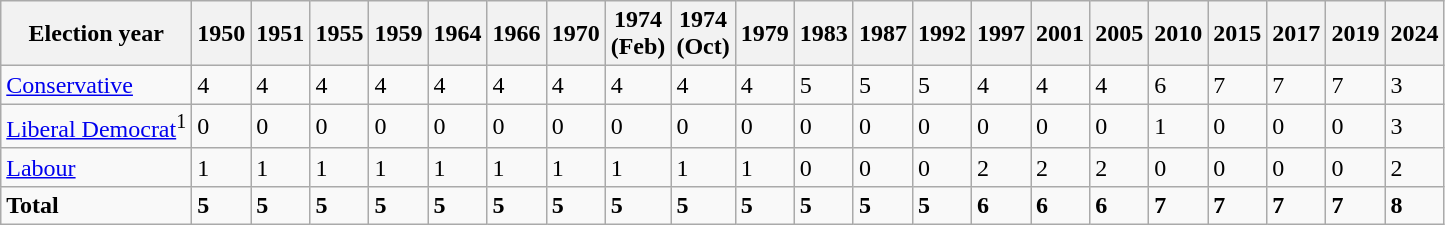<table class="wikitable">
<tr>
<th>Election year</th>
<th>1950</th>
<th>1951</th>
<th>1955</th>
<th>1959</th>
<th>1964</th>
<th>1966</th>
<th>1970</th>
<th>1974<br>(Feb)</th>
<th>1974<br>(Oct)</th>
<th>1979</th>
<th>1983</th>
<th>1987</th>
<th>1992</th>
<th>1997</th>
<th>2001</th>
<th>2005</th>
<th>2010</th>
<th>2015</th>
<th>2017</th>
<th>2019</th>
<th>2024</th>
</tr>
<tr>
<td><a href='#'>Conservative</a></td>
<td>4</td>
<td>4</td>
<td>4</td>
<td>4</td>
<td>4</td>
<td>4</td>
<td>4</td>
<td>4</td>
<td>4</td>
<td>4</td>
<td>5</td>
<td>5</td>
<td>5</td>
<td>4</td>
<td>4</td>
<td>4</td>
<td>6</td>
<td>7</td>
<td>7</td>
<td>7</td>
<td>3</td>
</tr>
<tr>
<td><a href='#'>Liberal Democrat</a><sup>1</sup></td>
<td>0</td>
<td>0</td>
<td>0</td>
<td>0</td>
<td>0</td>
<td>0</td>
<td>0</td>
<td>0</td>
<td>0</td>
<td>0</td>
<td>0</td>
<td>0</td>
<td>0</td>
<td>0</td>
<td>0</td>
<td>0</td>
<td>1</td>
<td>0</td>
<td>0</td>
<td>0</td>
<td>3</td>
</tr>
<tr>
<td><a href='#'>Labour</a></td>
<td>1</td>
<td>1</td>
<td>1</td>
<td>1</td>
<td>1</td>
<td>1</td>
<td>1</td>
<td>1</td>
<td>1</td>
<td>1</td>
<td>0</td>
<td>0</td>
<td>0</td>
<td>2</td>
<td>2</td>
<td>2</td>
<td>0</td>
<td>0</td>
<td>0</td>
<td>0</td>
<td>2</td>
</tr>
<tr>
<td><strong>Total</strong></td>
<td><strong>5</strong></td>
<td><strong>5</strong></td>
<td><strong>5</strong></td>
<td><strong>5</strong></td>
<td><strong>5</strong></td>
<td><strong>5</strong></td>
<td><strong>5</strong></td>
<td><strong>5</strong></td>
<td><strong>5</strong></td>
<td><strong>5</strong></td>
<td><strong>5</strong></td>
<td><strong>5</strong></td>
<td><strong>5</strong></td>
<td><strong>6</strong></td>
<td><strong>6</strong></td>
<td><strong>6</strong></td>
<td><strong>7</strong></td>
<td><strong>7</strong></td>
<td><strong>7</strong></td>
<td><strong>7</strong></td>
<td><strong>8</strong></td>
</tr>
</table>
